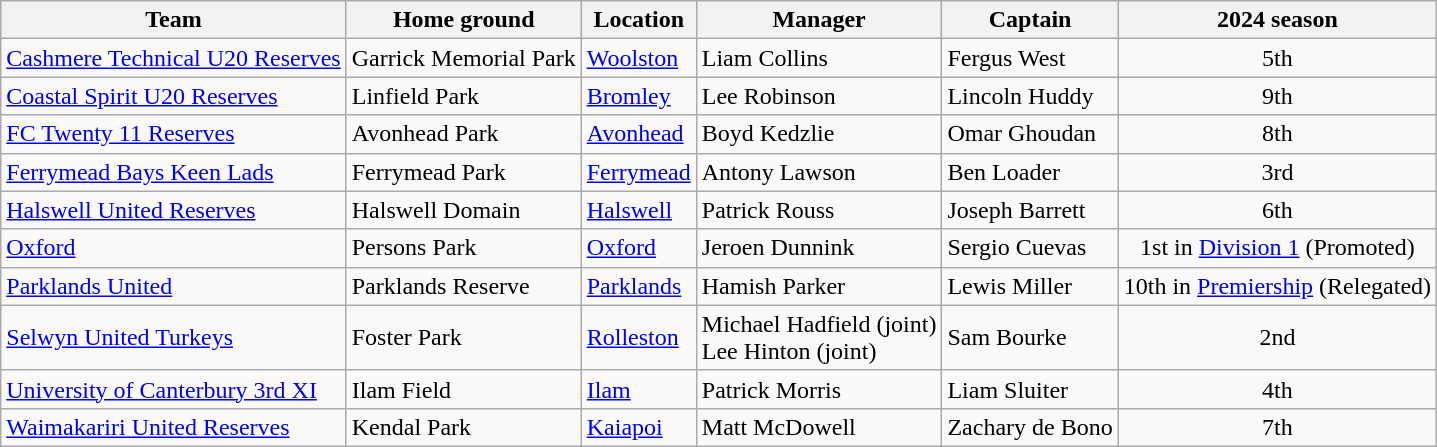<table class="wikitable sortable">
<tr>
<th>Team</th>
<th>Home ground</th>
<th>Location</th>
<th>Manager</th>
<th>Captain</th>
<th>2024 season</th>
</tr>
<tr>
<td><a href='#'>Cashmere Technical U20 Reserves</a></td>
<td>Garrick Memorial Park</td>
<td><a href='#'>Woolston</a></td>
<td> Liam Collins</td>
<td>Fergus West</td>
<td align="center">5th</td>
</tr>
<tr>
<td><a href='#'>Coastal Spirit U20 Reserves</a></td>
<td>Linfield Park</td>
<td><a href='#'>Bromley</a></td>
<td>Lee Robinson</td>
<td>Lincoln Huddy</td>
<td align="center">9th</td>
</tr>
<tr>
<td><a href='#'>FC Twenty 11 Reserves</a></td>
<td>Avonhead Park</td>
<td><a href='#'>Avonhead</a></td>
<td>Boyd Kedzlie</td>
<td>Omar Ghoudan</td>
<td align="center">8th</td>
</tr>
<tr>
<td><a href='#'>Ferrymead Bays Keen Lads</a></td>
<td>Ferrymead Park</td>
<td><a href='#'>Ferrymead</a></td>
<td>Antony Lawson</td>
<td>Ben Loader</td>
<td align="center">3rd</td>
</tr>
<tr>
<td><a href='#'>Halswell United Reserves</a></td>
<td>Halswell Domain</td>
<td><a href='#'>Halswell</a></td>
<td>Patrick Rouss</td>
<td>Joseph Barrett</td>
<td align="center">6th</td>
</tr>
<tr>
<td><a href='#'>Oxford</a></td>
<td>Persons Park</td>
<td><a href='#'>Oxford</a></td>
<td> Jeroen Dunnink</td>
<td>Sergio Cuevas</td>
<td align="center">1st in <a href='#'>Division 1</a> (Promoted)</td>
</tr>
<tr>
<td><a href='#'>Parklands United</a></td>
<td>Parklands Reserve</td>
<td><a href='#'>Parklands</a></td>
<td>Hamish Parker</td>
<td>Lewis Miller</td>
<td align="center">10th in <a href='#'>Premiership</a> (Relegated)</td>
</tr>
<tr>
<td><a href='#'>Selwyn United Turkeys</a></td>
<td>Foster Park</td>
<td><a href='#'>Rolleston</a></td>
<td>Michael Hadfield (joint)<br>Lee Hinton (joint)</td>
<td>Sam Bourke</td>
<td align="center">2nd</td>
</tr>
<tr>
<td><a href='#'>University of Canterbury 3rd XI</a></td>
<td>Ilam Field</td>
<td><a href='#'>Ilam</a></td>
<td>Patrick Morris</td>
<td>Liam Sluiter</td>
<td align="center">4th</td>
</tr>
<tr>
<td><a href='#'>Waimakariri United Reserves</a></td>
<td>Kendal Park</td>
<td><a href='#'>Kaiapoi</a></td>
<td>Matt McDowell</td>
<td>Zachary de Bono</td>
<td align="center">7th</td>
</tr>
</table>
